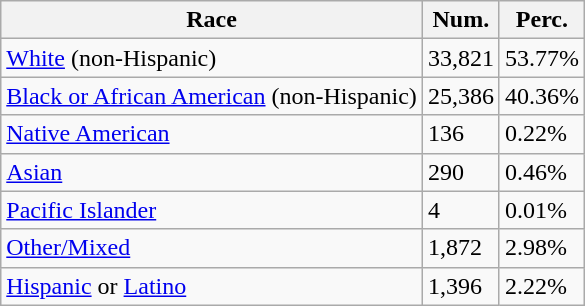<table class="wikitable">
<tr>
<th>Race</th>
<th>Num.</th>
<th>Perc.</th>
</tr>
<tr>
<td><a href='#'>White</a> (non-Hispanic)</td>
<td>33,821</td>
<td>53.77%</td>
</tr>
<tr>
<td><a href='#'>Black or African American</a> (non-Hispanic)</td>
<td>25,386</td>
<td>40.36%</td>
</tr>
<tr>
<td><a href='#'>Native American</a></td>
<td>136</td>
<td>0.22%</td>
</tr>
<tr>
<td><a href='#'>Asian</a></td>
<td>290</td>
<td>0.46%</td>
</tr>
<tr>
<td><a href='#'>Pacific Islander</a></td>
<td>4</td>
<td>0.01%</td>
</tr>
<tr>
<td><a href='#'>Other/Mixed</a></td>
<td>1,872</td>
<td>2.98%</td>
</tr>
<tr>
<td><a href='#'>Hispanic</a> or <a href='#'>Latino</a></td>
<td>1,396</td>
<td>2.22%</td>
</tr>
</table>
